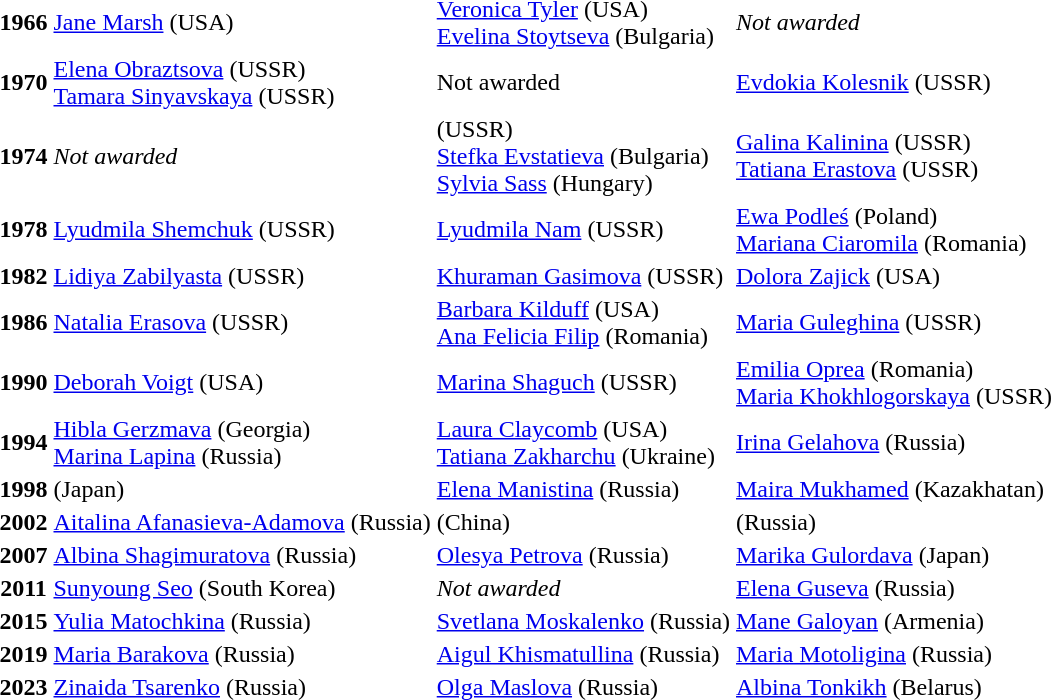<table>
<tr>
<th>1966</th>
<td><a href='#'>Jane Marsh</a> (USA)</td>
<td><a href='#'>Veronica Tyler</a> (USA)<br><a href='#'>Evelina Stoytseva</a> (Bulgaria)</td>
<td><em>Not awarded</em></td>
</tr>
<tr>
<th>1970</th>
<td><a href='#'>Elena Obraztsova</a> (USSR)<br><a href='#'>Tamara Sinyavskaya</a> (USSR)</td>
<td>Not awarded</td>
<td><a href='#'>Evdokia Kolesnik</a> (USSR)</td>
</tr>
<tr>
<th>1974</th>
<td><em>Not awarded</em></td>
<td> (USSR)<br><a href='#'>Stefka Evstatieva</a> (Bulgaria)<br><a href='#'>Sylvia Sass</a> (Hungary)</td>
<td><a href='#'>Galina Kalinina</a> (USSR)<br><a href='#'>Tatiana Erastova</a> (USSR)</td>
</tr>
<tr>
<th>1978</th>
<td><a href='#'>Lyudmila Shemchuk</a> (USSR)</td>
<td><a href='#'>Lyudmila Nam</a> (USSR)</td>
<td><a href='#'>Ewa Podleś</a> (Poland)<br><a href='#'>Mariana Ciaromila</a> (Romania)</td>
</tr>
<tr>
<th>1982</th>
<td><a href='#'>Lidiya Zabilyasta</a> (USSR)</td>
<td><a href='#'>Khuraman Gasimova</a> (USSR)</td>
<td><a href='#'>Dolora Zajick</a> (USA)</td>
</tr>
<tr>
<th>1986</th>
<td><a href='#'>Natalia Erasova</a> (USSR)</td>
<td><a href='#'>Barbara Kilduff</a> (USA)<br><a href='#'>Ana Felicia Filip</a> (Romania)</td>
<td><a href='#'>Maria Guleghina</a> (USSR)</td>
</tr>
<tr>
<th>1990</th>
<td><a href='#'>Deborah Voigt</a> (USA)</td>
<td><a href='#'>Marina Shaguch</a> (USSR)</td>
<td><a href='#'>Emilia Oprea</a> (Romania)<br><a href='#'>Maria Khokhlogorskaya</a> (USSR)</td>
</tr>
<tr>
<th>1994</th>
<td><a href='#'>Hibla Gerzmava</a> (Georgia)<br><a href='#'>Marina Lapina</a> (Russia)</td>
<td><a href='#'>Laura Claycomb</a> (USA)<br><a href='#'>Tatiana Zakharchu</a> (Ukraine)</td>
<td><a href='#'>Irina Gelahova</a> (Russia)</td>
</tr>
<tr>
<th>1998</th>
<td> (Japan)</td>
<td><a href='#'>Elena Manistina</a> (Russia)</td>
<td><a href='#'>Maira Mukhamed</a> (Kazakhatan)</td>
</tr>
<tr>
<th>2002</th>
<td><a href='#'>Aitalina Afanasieva-Adamova</a> (Russia)</td>
<td> (China)</td>
<td> (Russia)</td>
</tr>
<tr>
<th>2007</th>
<td><a href='#'>Albina Shagimuratova</a> (Russia)</td>
<td><a href='#'>Olesya Petrova</a> (Russia)</td>
<td><a href='#'>Marika Gulordava</a> (Japan)</td>
</tr>
<tr>
<th>2011</th>
<td><a href='#'>Sunyoung Seo</a> (South Korea)</td>
<td><em>Not awarded</em></td>
<td><a href='#'>Elena Guseva</a> (Russia)</td>
</tr>
<tr>
<th>2015</th>
<td><a href='#'>Yulia Matochkina</a> (Russia)</td>
<td><a href='#'>Svetlana Moskalenko</a> (Russia)</td>
<td><a href='#'>Mane Galoyan</a> (Armenia)</td>
</tr>
<tr>
<th>2019</th>
<td><a href='#'>Maria Barakova</a> (Russia)</td>
<td><a href='#'>Aigul Khismatullina</a> (Russia)</td>
<td><a href='#'>Maria Motoligina</a> (Russia)</td>
</tr>
<tr>
<th>2023</th>
<td><a href='#'>Zinaida Tsarenko</a> (Russia)</td>
<td><a href='#'>Olga Maslova</a> (Russia)</td>
<td><a href='#'>Albina Tonkikh</a> (Belarus)</td>
</tr>
<tr>
</tr>
</table>
